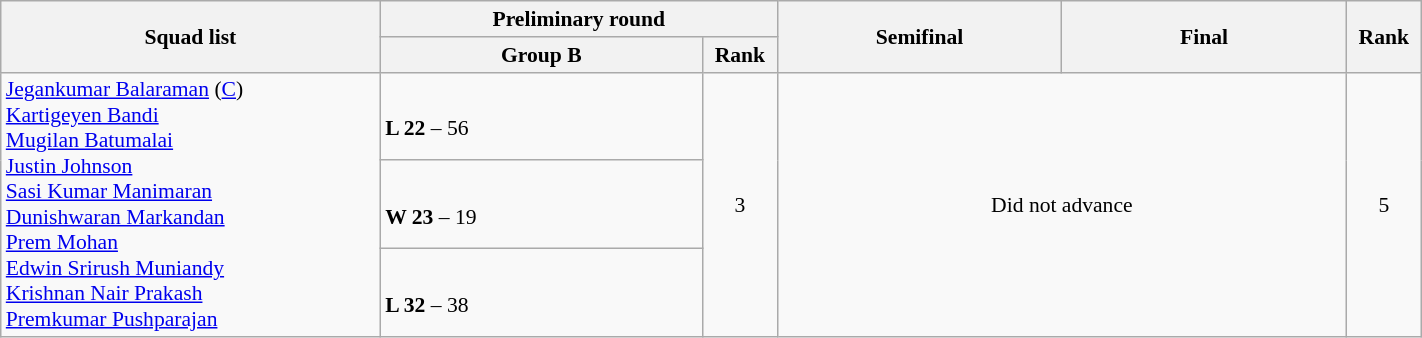<table class="wikitable" width="75%" style="text-align:center; font-size:90%">
<tr>
<th rowspan=2 width="20%">Squad list</th>
<th colspan=2 width="20%">Preliminary round</th>
<th rowspan=2 width="15%">Semifinal</th>
<th rowspan=2 width="15%">Final</th>
<th rowspan=2 width="3%">Rank</th>
</tr>
<tr>
<th width="17%">Group B</th>
<th width="3%">Rank</th>
</tr>
<tr>
<td rowspan="3" align="left"><a href='#'>Jegankumar Balaraman</a> (<a href='#'>C</a>)<br><a href='#'>Kartigeyen Bandi</a><br><a href='#'>Mugilan Batumalai</a><br><a href='#'>Justin Johnson</a><br><a href='#'>Sasi Kumar Manimaran</a><br><a href='#'>Dunishwaran Markandan</a><br><a href='#'>Prem Mohan</a><br><a href='#'>Edwin Srirush Muniandy</a><br><a href='#'>Krishnan Nair Prakash</a><br><a href='#'>Premkumar Pushparajan</a></td>
<td align="left"><br><strong>L 22</strong> – 56</td>
<td rowspan=3>3</td>
<td rowspan=3 colspan=2>Did not advance</td>
<td rowspan=3>5</td>
</tr>
<tr>
<td align="left"><br><strong>W 23</strong> – 19</td>
</tr>
<tr>
<td align="left"><br><strong>L 32</strong> – 38</td>
</tr>
</table>
